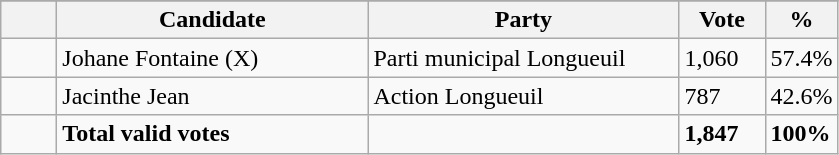<table class="wikitable">
<tr>
</tr>
<tr>
<th bgcolor="#DDDDFF" width="30px"></th>
<th bgcolor="#DDDDFF" width="200px">Candidate</th>
<th bgcolor="#DDDDFF" width="200px">Party</th>
<th bgcolor="#DDDDFF" width="50px">Vote</th>
<th bgcolor="#DDDDFF" width="30px">%</th>
</tr>
<tr>
<td> </td>
<td>Johane Fontaine (X)</td>
<td>Parti municipal Longueuil</td>
<td>1,060</td>
<td>57.4%</td>
</tr>
<tr>
<td> </td>
<td>Jacinthe Jean</td>
<td>Action Longueuil</td>
<td>787</td>
<td>42.6%</td>
</tr>
<tr>
<td> </td>
<td><strong>Total valid votes</strong></td>
<td></td>
<td><strong>1,847</strong></td>
<td><strong>100%</strong></td>
</tr>
</table>
